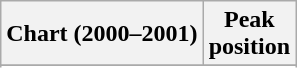<table class="wikitable sortable plainrowheaders">
<tr>
<th>Chart (2000–2001)</th>
<th>Peak<br>position</th>
</tr>
<tr>
</tr>
<tr>
</tr>
<tr>
</tr>
<tr>
</tr>
</table>
